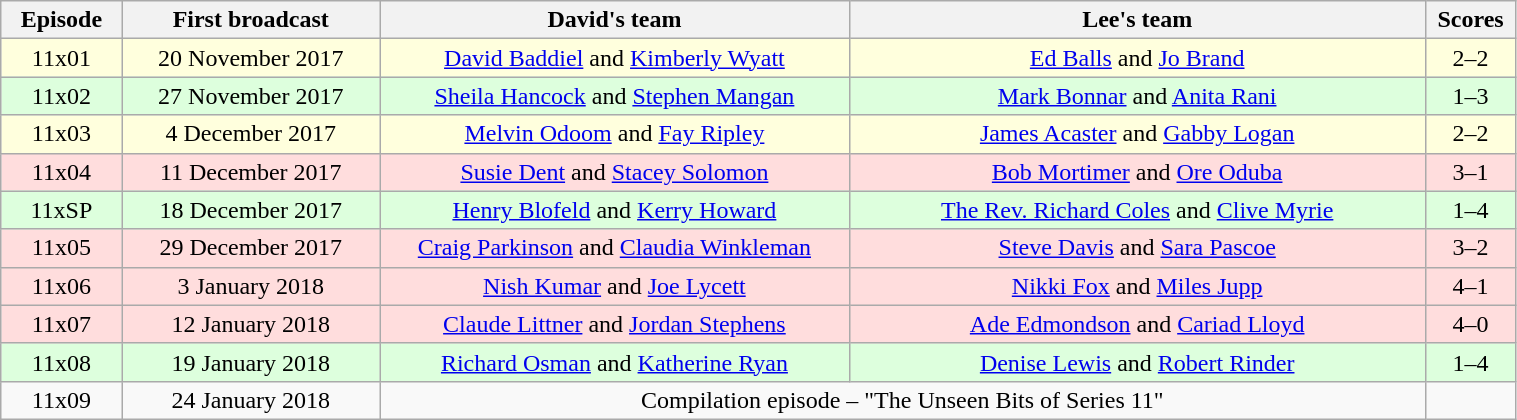<table class="wikitable"  style="width:80%; left:0 auto; text-align:center;">
<tr>
<th style="width:8%;">Episode</th>
<th style="width:17%;">First broadcast</th>
<th style="width:31%;">David's team</th>
<th style="width:38%;">Lee's team</th>
<th style="width:6%;">Scores</th>
</tr>
<tr style="background:#ffd;">
<td>11x01</td>
<td>20 November 2017</td>
<td><a href='#'>David Baddiel</a> and <a href='#'>Kimberly Wyatt</a></td>
<td><a href='#'>Ed Balls</a> and <a href='#'>Jo Brand</a></td>
<td>2–2</td>
</tr>
<tr style="background:#dfd;">
<td>11x02</td>
<td>27 November 2017</td>
<td><a href='#'>Sheila Hancock</a> and <a href='#'>Stephen Mangan</a></td>
<td><a href='#'>Mark Bonnar</a> and <a href='#'>Anita Rani</a></td>
<td>1–3</td>
</tr>
<tr style="background:#ffd;">
<td>11x03</td>
<td>4 December 2017</td>
<td><a href='#'>Melvin Odoom</a> and <a href='#'>Fay Ripley</a></td>
<td><a href='#'>James Acaster</a> and <a href='#'>Gabby Logan</a></td>
<td>2–2</td>
</tr>
<tr style="background:#fdd;">
<td>11x04</td>
<td>11 December 2017</td>
<td><a href='#'>Susie Dent</a> and <a href='#'>Stacey Solomon</a></td>
<td><a href='#'>Bob Mortimer</a> and <a href='#'>Ore Oduba</a></td>
<td>3–1</td>
</tr>
<tr style="background:#dfd;">
<td>11xSP</td>
<td>18 December 2017</td>
<td><a href='#'>Henry Blofeld</a> and <a href='#'>Kerry Howard</a></td>
<td><a href='#'>The Rev. Richard Coles</a> and <a href='#'>Clive Myrie</a></td>
<td>1–4</td>
</tr>
<tr style="background:#fdd;">
<td>11x05</td>
<td>29 December 2017</td>
<td><a href='#'>Craig Parkinson</a> and <a href='#'>Claudia Winkleman</a></td>
<td><a href='#'>Steve Davis</a> and <a href='#'>Sara Pascoe</a></td>
<td>3–2</td>
</tr>
<tr style="background:#fdd;">
<td>11x06</td>
<td>3 January 2018</td>
<td><a href='#'>Nish Kumar</a> and <a href='#'>Joe Lycett</a></td>
<td><a href='#'>Nikki Fox</a> and <a href='#'>Miles Jupp</a></td>
<td>4–1</td>
</tr>
<tr style="background:#fdd;">
<td>11x07</td>
<td>12 January 2018</td>
<td><a href='#'>Claude Littner</a> and <a href='#'>Jordan Stephens</a></td>
<td><a href='#'>Ade Edmondson</a> and <a href='#'>Cariad Lloyd</a></td>
<td>4–0</td>
</tr>
<tr style="background:#dfd;">
<td>11x08</td>
<td>19 January 2018</td>
<td><a href='#'>Richard Osman</a> and <a href='#'>Katherine Ryan</a></td>
<td><a href='#'>Denise Lewis</a> and <a href='#'>Robert Rinder</a></td>
<td>1–4</td>
</tr>
<tr>
<td>11x09</td>
<td>24 January 2018</td>
<td colspan="2">Compilation episode – "The Unseen Bits of Series 11"</td>
<td></td>
</tr>
</table>
